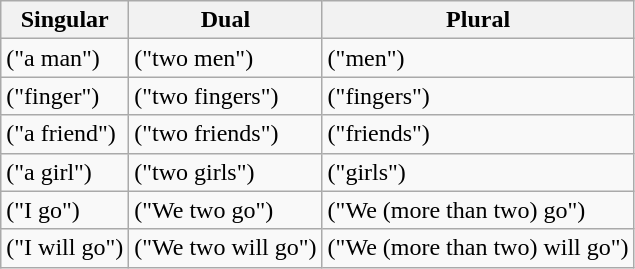<table class="wikitable">
<tr>
<th>Singular</th>
<th>Dual</th>
<th>Plural</th>
</tr>
<tr>
<td> ("a man")</td>
<td> ("two men")</td>
<td> ("men")</td>
</tr>
<tr>
<td> ("finger")</td>
<td> ("two fingers")</td>
<td> ("fingers")</td>
</tr>
<tr>
<td> ("a friend")</td>
<td> ("two friends")</td>
<td> ("friends")</td>
</tr>
<tr>
<td> ("a girl")</td>
<td> ("two girls")</td>
<td> ("girls")</td>
</tr>
<tr>
<td> ("I go")</td>
<td> ("We two go")</td>
<td> ("We (more than two) go")</td>
</tr>
<tr>
<td> ("I will go")</td>
<td> ("We two will go")</td>
<td> ("We (more than two) will go")</td>
</tr>
</table>
